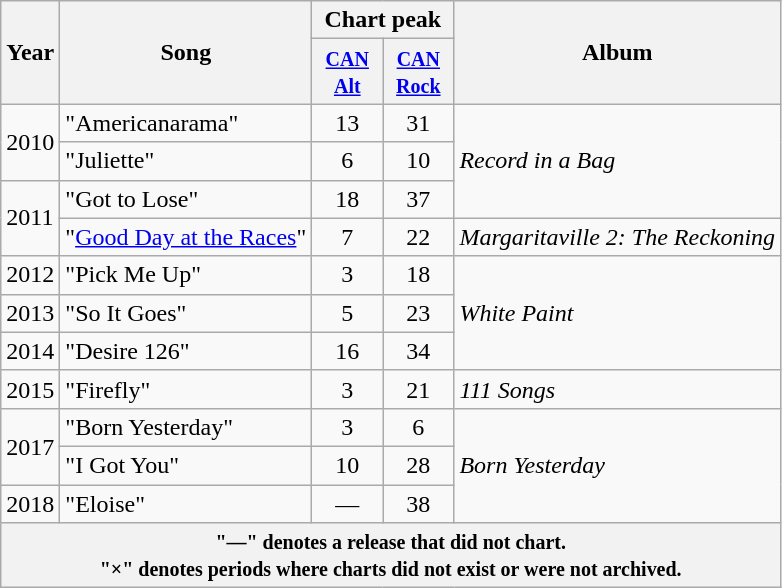<table class="wikitable">
<tr>
<th rowspan="2">Year</th>
<th rowspan="2">Song</th>
<th colspan="2">Chart peak</th>
<th rowspan="2">Album</th>
</tr>
<tr>
<th style="width:40px;"><small><a href='#'>CAN<br>Alt</a><br></small></th>
<th style="width:40px;"><small><a href='#'>CAN<br>Rock</a><br></small></th>
</tr>
<tr>
<td rowspan="2">2010</td>
<td>"Americanarama"</td>
<td style="text-align:center;">13</td>
<td style="text-align:center;">31</td>
<td rowspan="3"><em>Record in a Bag</em></td>
</tr>
<tr>
<td>"Juliette"</td>
<td style="text-align:center;">6</td>
<td style="text-align:center;">10</td>
</tr>
<tr>
<td rowspan="2">2011</td>
<td>"Got to Lose"</td>
<td style="text-align:center;">18</td>
<td style="text-align:center;">37</td>
</tr>
<tr>
<td>"<a href='#'>Good Day at the Races</a>"</td>
<td style="text-align:center;">7</td>
<td style="text-align:center;">22</td>
<td><em>Margaritaville 2: The Reckoning</em></td>
</tr>
<tr>
<td>2012</td>
<td>"Pick Me Up"</td>
<td style="text-align:center;">3</td>
<td style="text-align:center;">18</td>
<td rowspan="3"><em>White Paint</em></td>
</tr>
<tr>
<td>2013</td>
<td>"So It Goes"</td>
<td style="text-align:center;">5</td>
<td style="text-align:center;">23</td>
</tr>
<tr>
<td>2014</td>
<td>"Desire 126"</td>
<td style="text-align:center;">16</td>
<td style="text-align:center;">34</td>
</tr>
<tr>
<td>2015</td>
<td>"Firefly"</td>
<td style="text-align:center;">3</td>
<td style="text-align:center;">21</td>
<td><em>111 Songs</em></td>
</tr>
<tr>
<td rowspan="2">2017</td>
<td>"Born Yesterday"</td>
<td style="text-align:center;">3</td>
<td style="text-align:center;">6</td>
<td rowspan="3"><em>Born Yesterday</em></td>
</tr>
<tr>
<td>"I Got You"</td>
<td style="text-align:center;">10</td>
<td style="text-align:center;">28</td>
</tr>
<tr>
<td>2018</td>
<td>"Eloise"</td>
<td style="text-align:center;">—</td>
<td style="text-align:center;">38</td>
</tr>
<tr>
<th colspan="10"><small>"—" denotes a release that did not chart.<br>"×" denotes periods where charts did not exist or were not archived.</small></th>
</tr>
</table>
